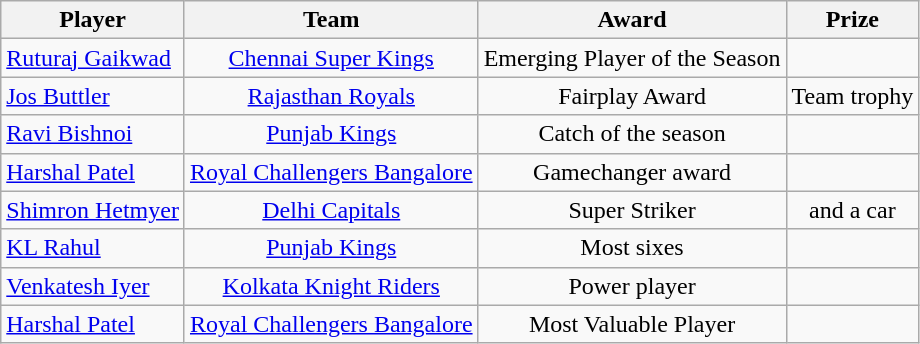<table class="wikitable" style="text-align:center">
<tr>
<th>Player</th>
<th>Team</th>
<th>Award</th>
<th>Prize</th>
</tr>
<tr>
<td style="text-align:left"><a href='#'>Ruturaj Gaikwad</a></td>
<td><a href='#'>Chennai Super Kings</a></td>
<td>Emerging Player of the Season</td>
<td></td>
</tr>
<tr>
<td style="text-align:left"><a href='#'>Jos Buttler</a></td>
<td><a href='#'>Rajasthan Royals</a></td>
<td>Fairplay Award</td>
<td>Team trophy</td>
</tr>
<tr>
<td style="text-align:left"><a href='#'>Ravi Bishnoi</a></td>
<td><a href='#'>Punjab Kings</a></td>
<td>Catch of the season</td>
<td></td>
</tr>
<tr>
<td style="text-align:left"><a href='#'>Harshal Patel</a></td>
<td><a href='#'>Royal Challengers Bangalore</a></td>
<td>Gamechanger award</td>
<td></td>
</tr>
<tr>
<td style="text-align:left"><a href='#'>Shimron Hetmyer</a></td>
<td><a href='#'>Delhi Capitals</a></td>
<td>Super Striker</td>
<td> and a car</td>
</tr>
<tr>
<td style="text-align:left"><a href='#'>KL Rahul</a></td>
<td><a href='#'>Punjab Kings</a></td>
<td>Most sixes</td>
<td></td>
</tr>
<tr>
<td style="text-align:left"><a href='#'>Venkatesh Iyer</a></td>
<td><a href='#'>Kolkata Knight Riders</a></td>
<td>Power player</td>
<td></td>
</tr>
<tr>
<td style="text-align:left"><a href='#'>Harshal Patel</a></td>
<td><a href='#'>Royal Challengers Bangalore</a></td>
<td>Most Valuable Player</td>
<td></td>
</tr>
</table>
